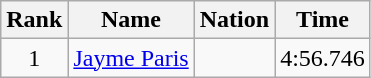<table class="wikitable" style="text-align:center">
<tr>
<th>Rank</th>
<th>Name</th>
<th>Nation</th>
<th>Time</th>
</tr>
<tr>
<td>1</td>
<td align=left><a href='#'>Jayme Paris</a></td>
<td align=left></td>
<td>4:56.746</td>
</tr>
</table>
